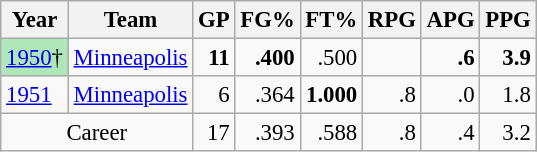<table class="wikitable sortable" style="font-size:95%; text-align:right;">
<tr>
<th>Year</th>
<th>Team</th>
<th>GP</th>
<th>FG%</th>
<th>FT%</th>
<th>RPG</th>
<th>APG</th>
<th>PPG</th>
</tr>
<tr>
<td style="text-align:left;background:#afe6ba;"><a href='#'>1950</a>†</td>
<td style="text-align:left;"><a href='#'>Minneapolis</a></td>
<td><strong>11</strong></td>
<td><strong>.400</strong></td>
<td>.500</td>
<td></td>
<td><strong>.6</strong></td>
<td><strong>3.9</strong></td>
</tr>
<tr>
<td style="text-align:left;"><a href='#'>1951</a></td>
<td style="text-align:left;"><a href='#'>Minneapolis</a></td>
<td>6</td>
<td>.364</td>
<td><strong>1.000</strong></td>
<td>.8</td>
<td>.0</td>
<td>1.8</td>
</tr>
<tr>
<td colspan="2" style="text-align:center;">Career</td>
<td>17</td>
<td>.393</td>
<td>.588</td>
<td>.8</td>
<td>.4</td>
<td>3.2</td>
</tr>
</table>
